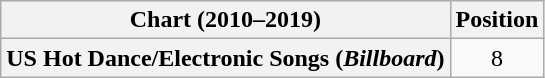<table class="wikitable plainrowheaders" style="text-align:center">
<tr>
<th scope="col">Chart (2010–2019)</th>
<th scope="col">Position</th>
</tr>
<tr>
<th scope="row">US Hot Dance/Electronic Songs (<em>Billboard</em>)</th>
<td>8</td>
</tr>
</table>
